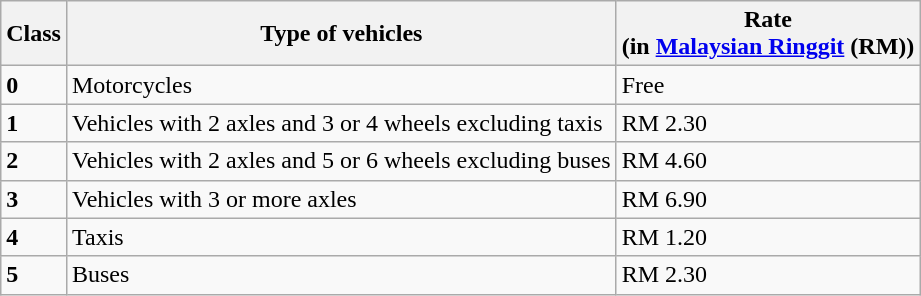<table class=wikitable>
<tr>
<th>Class</th>
<th>Type of vehicles</th>
<th>Rate<br>(in <a href='#'>Malaysian Ringgit</a> (RM))</th>
</tr>
<tr>
<td><strong>0</strong></td>
<td>Motorcycles</td>
<td>Free</td>
</tr>
<tr>
<td><strong>1</strong></td>
<td>Vehicles with 2 axles and 3 or 4 wheels excluding taxis</td>
<td>RM 2.30</td>
</tr>
<tr>
<td><strong>2</strong></td>
<td>Vehicles with 2 axles and 5 or 6 wheels excluding buses</td>
<td>RM 4.60</td>
</tr>
<tr>
<td><strong>3</strong></td>
<td>Vehicles with 3 or more axles</td>
<td>RM 6.90</td>
</tr>
<tr>
<td><strong>4</strong></td>
<td>Taxis</td>
<td>RM 1.20</td>
</tr>
<tr>
<td><strong>5</strong></td>
<td>Buses</td>
<td>RM 2.30</td>
</tr>
</table>
